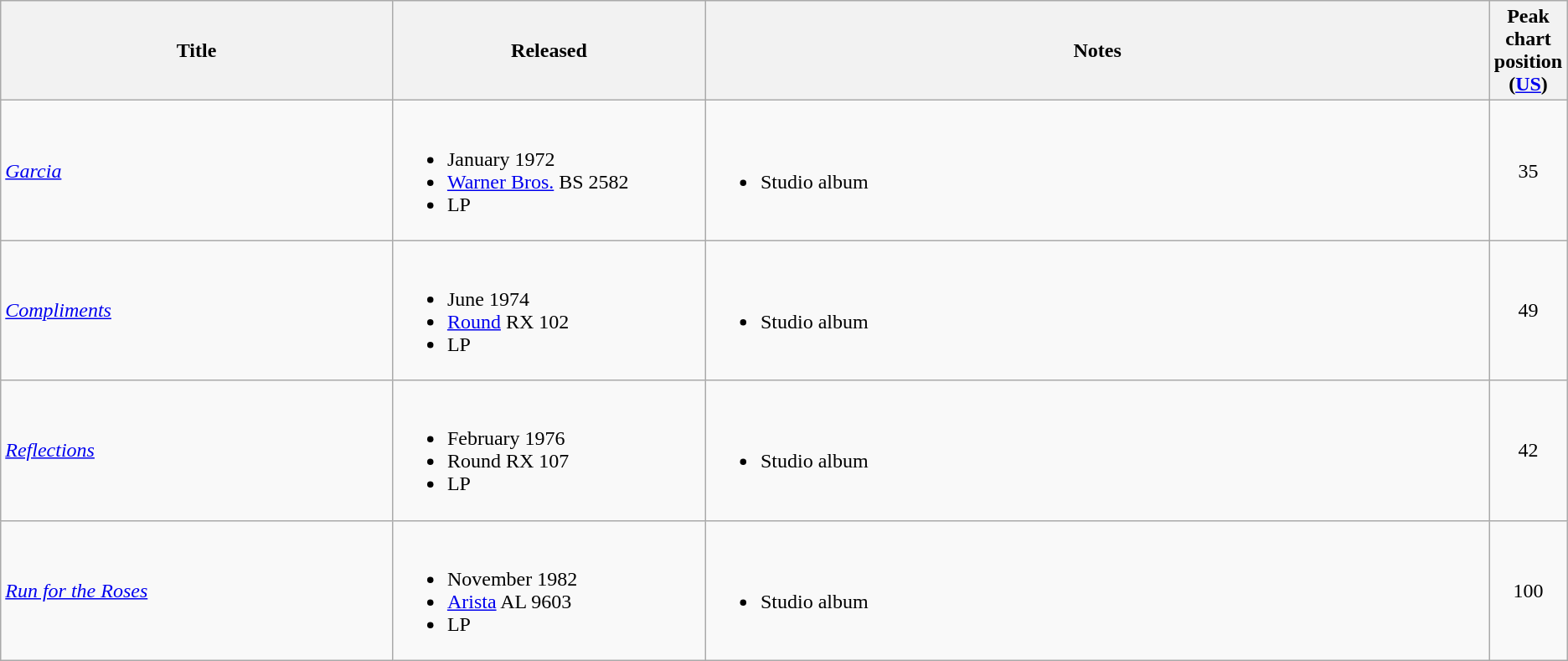<table class="wikitable">
<tr>
<th scope="col" width=25%>Title</th>
<th scope="col" width=20%>Released</th>
<th scope="col" width=50%>Notes</th>
<th scope="col" style="width:5%;font-size:100%;">Peak chart position (<a href='#'>US</a>)</th>
</tr>
<tr>
<td><em><a href='#'>Garcia</a></em></td>
<td><br><ul><li>January 1972</li><li><a href='#'>Warner Bros.</a> BS 2582</li><li>LP</li></ul></td>
<td><br><ul><li>Studio album</li></ul></td>
<td align="center">35</td>
</tr>
<tr>
<td><em><a href='#'>Compliments</a></em></td>
<td><br><ul><li>June 1974</li><li><a href='#'>Round</a> RX 102</li><li>LP</li></ul></td>
<td><br><ul><li>Studio album</li></ul></td>
<td align="center">49</td>
</tr>
<tr>
<td><em><a href='#'>Reflections</a></em></td>
<td><br><ul><li>February 1976</li><li>Round RX 107</li><li>LP</li></ul></td>
<td><br><ul><li>Studio album</li></ul></td>
<td align="center">42</td>
</tr>
<tr>
<td><em><a href='#'>Run for the Roses</a></em></td>
<td><br><ul><li>November 1982</li><li><a href='#'>Arista</a> AL 9603</li><li>LP</li></ul></td>
<td><br><ul><li>Studio album</li></ul></td>
<td align="center">100</td>
</tr>
</table>
